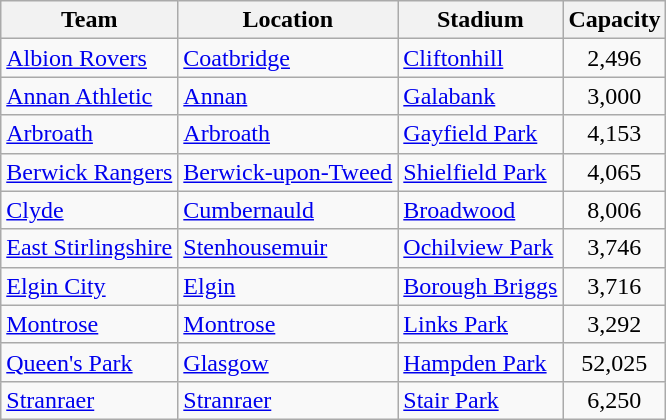<table class="wikitable sortable">
<tr>
<th>Team</th>
<th>Location</th>
<th>Stadium</th>
<th>Capacity </th>
</tr>
<tr>
<td><a href='#'>Albion Rovers</a></td>
<td><a href='#'>Coatbridge</a></td>
<td><a href='#'>Cliftonhill</a></td>
<td style="text-align:center;">2,496</td>
</tr>
<tr>
<td><a href='#'>Annan Athletic</a></td>
<td><a href='#'>Annan</a></td>
<td><a href='#'>Galabank</a></td>
<td style="text-align:center;">3,000</td>
</tr>
<tr>
<td><a href='#'>Arbroath</a></td>
<td><a href='#'>Arbroath</a></td>
<td><a href='#'>Gayfield Park</a></td>
<td style="text-align:center;">4,153</td>
</tr>
<tr>
<td><a href='#'>Berwick Rangers</a></td>
<td><a href='#'>Berwick-upon-Tweed</a></td>
<td><a href='#'>Shielfield Park</a></td>
<td style="text-align:center;">4,065</td>
</tr>
<tr>
<td><a href='#'>Clyde</a></td>
<td><a href='#'>Cumbernauld</a></td>
<td><a href='#'>Broadwood</a></td>
<td style="text-align:center;">8,006</td>
</tr>
<tr>
<td><a href='#'>East Stirlingshire</a></td>
<td><a href='#'>Stenhousemuir</a></td>
<td><a href='#'>Ochilview Park</a></td>
<td style="text-align:center;">3,746</td>
</tr>
<tr>
<td><a href='#'>Elgin City</a></td>
<td><a href='#'>Elgin</a></td>
<td><a href='#'>Borough Briggs</a></td>
<td style="text-align:center;">3,716</td>
</tr>
<tr>
<td><a href='#'>Montrose</a></td>
<td><a href='#'>Montrose</a></td>
<td><a href='#'>Links Park</a></td>
<td style="text-align:center;">3,292</td>
</tr>
<tr>
<td><a href='#'>Queen's Park</a></td>
<td><a href='#'>Glasgow</a></td>
<td><a href='#'>Hampden Park</a></td>
<td style="text-align:center;">52,025</td>
</tr>
<tr>
<td><a href='#'>Stranraer</a></td>
<td><a href='#'>Stranraer</a></td>
<td><a href='#'>Stair Park</a></td>
<td style="text-align:center;">6,250</td>
</tr>
</table>
